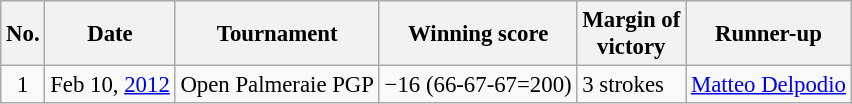<table class="wikitable" style="font-size:95%;">
<tr>
<th>No.</th>
<th>Date</th>
<th>Tournament</th>
<th>Winning score</th>
<th>Margin of<br>victory</th>
<th>Runner-up</th>
</tr>
<tr>
<td align=center>1</td>
<td align=right>Feb 10, <a href='#'>2012</a></td>
<td>Open Palmeraie PGP</td>
<td>−16 (66-67-67=200)</td>
<td>3 strokes</td>
<td> <a href='#'>Matteo Delpodio</a></td>
</tr>
</table>
